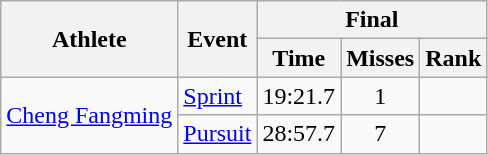<table class="wikitable">
<tr>
<th rowspan="2">Athlete</th>
<th rowspan="2">Event</th>
<th colspan="3">Final</th>
</tr>
<tr>
<th>Time</th>
<th>Misses</th>
<th>Rank</th>
</tr>
<tr>
<td rowspan="2"><a href='#'>Cheng Fangming</a></td>
<td><a href='#'>Sprint</a></td>
<td align="center">19:21.7</td>
<td align="center">1</td>
<td align="center"></td>
</tr>
<tr>
<td><a href='#'>Pursuit</a></td>
<td align="center">28:57.7</td>
<td align="center">7</td>
<td align="center"></td>
</tr>
</table>
